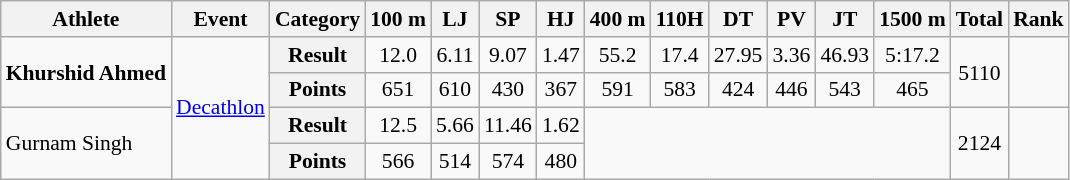<table class=wikitable style="text-align:center; font-size:90%">
<tr>
<th>Athlete</th>
<th>Event</th>
<th>Category</th>
<th>100 m</th>
<th>LJ</th>
<th>SP</th>
<th>HJ</th>
<th>400 m</th>
<th>110H</th>
<th>DT</th>
<th>PV</th>
<th>JT</th>
<th>1500 m</th>
<th>Total</th>
<th>Rank</th>
</tr>
<tr>
<td rowspan="2" style="text-align:left"><strong>Khurshid Ahmed</strong></td>
<td rowspan="4"><a href='#'>Decathlon</a></td>
<th>Result</th>
<td>12.0</td>
<td>6.11</td>
<td>9.07</td>
<td>1.47</td>
<td>55.2</td>
<td>17.4</td>
<td>27.95</td>
<td>3.36</td>
<td>46.93</td>
<td>5:17.2</td>
<td rowspan="2">5110</td>
<td rowspan="2"></td>
</tr>
<tr>
<th>Points</th>
<td>651</td>
<td>610</td>
<td>430</td>
<td>367</td>
<td>591</td>
<td>583</td>
<td>424</td>
<td>446</td>
<td>543</td>
<td>465</td>
</tr>
<tr>
<td rowspan="2" style="text-align:left">Gurnam Singh</td>
<th>Result</th>
<td>12.5</td>
<td>5.66</td>
<td>11.46</td>
<td>1.62</td>
<td colspan=6 rowspan=2></td>
<td rowspan="2">2124</td>
<td rowspan="2"></td>
</tr>
<tr>
<th>Points</th>
<td>566</td>
<td>514</td>
<td>574</td>
<td>480</td>
</tr>
</table>
